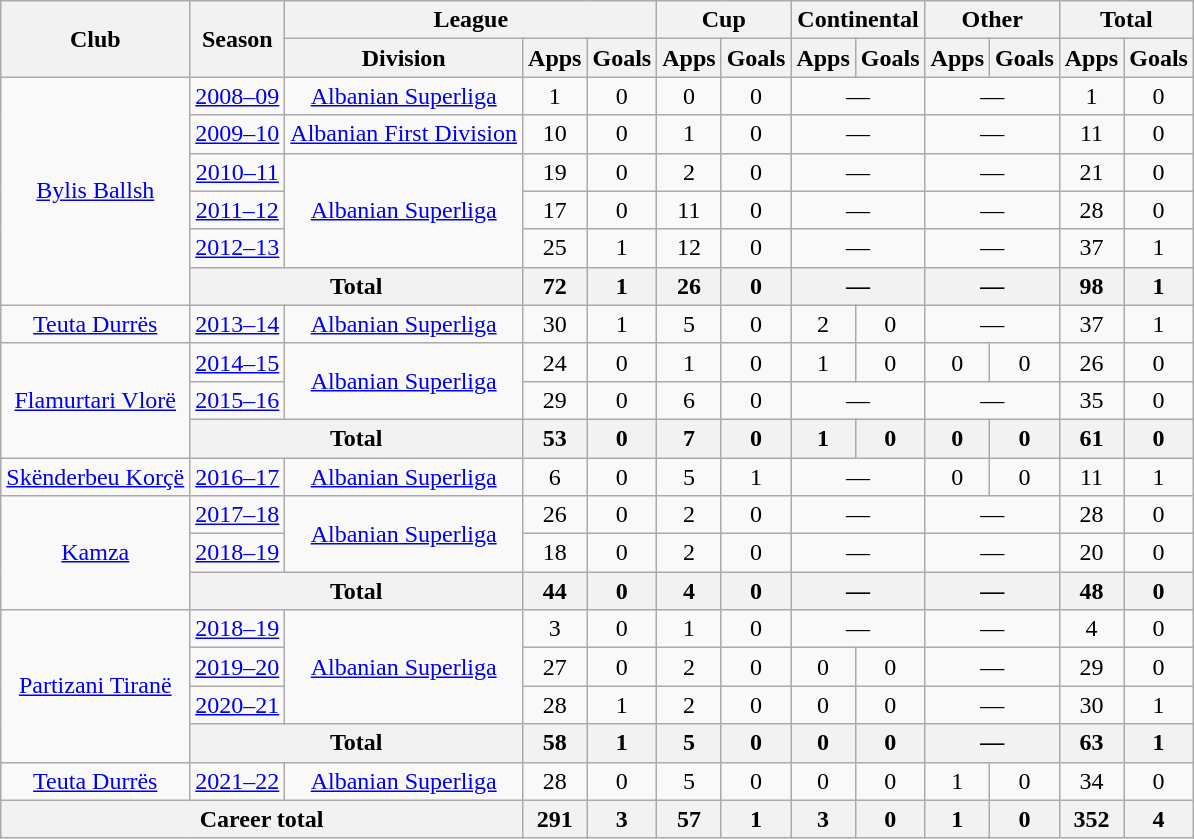<table class="wikitable" style="text-align:center">
<tr>
<th rowspan="2">Club</th>
<th rowspan="2">Season</th>
<th colspan="3">League</th>
<th colspan="2">Cup</th>
<th colspan="2">Continental</th>
<th colspan="2">Other</th>
<th colspan="2">Total</th>
</tr>
<tr>
<th>Division</th>
<th>Apps</th>
<th>Goals</th>
<th>Apps</th>
<th>Goals</th>
<th>Apps</th>
<th>Goals</th>
<th>Apps</th>
<th>Goals</th>
<th>Apps</th>
<th>Goals</th>
</tr>
<tr>
<td rowspan="6"><a href='#'>Bylis Ballsh</a></td>
<td><a href='#'>2008–09</a></td>
<td rowspan="1"><a href='#'>Albanian Superliga</a></td>
<td>1</td>
<td>0</td>
<td>0</td>
<td>0</td>
<td colspan="2">—</td>
<td colspan="2">—</td>
<td>1</td>
<td>0</td>
</tr>
<tr>
<td><a href='#'>2009–10</a></td>
<td rowspan="1"><a href='#'>Albanian First Division</a></td>
<td>10</td>
<td>0</td>
<td>1</td>
<td>0</td>
<td colspan="2">—</td>
<td colspan="2">—</td>
<td>11</td>
<td>0</td>
</tr>
<tr>
<td><a href='#'>2010–11</a></td>
<td rowspan="3"><a href='#'>Albanian Superliga</a></td>
<td>19</td>
<td>0</td>
<td>2</td>
<td>0</td>
<td colspan="2">—</td>
<td colspan="2">—</td>
<td>21</td>
<td>0</td>
</tr>
<tr>
<td><a href='#'>2011–12</a></td>
<td>17</td>
<td>0</td>
<td>11</td>
<td>0</td>
<td colspan="2">—</td>
<td colspan="2">—</td>
<td>28</td>
<td>0</td>
</tr>
<tr>
<td><a href='#'>2012–13</a></td>
<td>25</td>
<td>1</td>
<td>12</td>
<td>0</td>
<td colspan="2">—</td>
<td colspan="2">—</td>
<td>37</td>
<td>1</td>
</tr>
<tr>
<th colspan="2">Total</th>
<th>72</th>
<th>1</th>
<th>26</th>
<th>0</th>
<th colspan="2">—</th>
<th colspan="2">—</th>
<th>98</th>
<th>1</th>
</tr>
<tr>
<td rowspan="1"><a href='#'>Teuta Durrës</a></td>
<td><a href='#'>2013–14</a></td>
<td rowspan="1"><a href='#'>Albanian Superliga</a></td>
<td>30</td>
<td>1</td>
<td>5</td>
<td>0</td>
<td>2</td>
<td>0</td>
<td colspan="2">—</td>
<td>37</td>
<td>1</td>
</tr>
<tr>
<td rowspan="3"><a href='#'>Flamurtari Vlorë</a></td>
<td><a href='#'>2014–15</a></td>
<td rowspan="2"><a href='#'>Albanian Superliga</a></td>
<td>24</td>
<td>0</td>
<td>1</td>
<td>0</td>
<td>1</td>
<td>0</td>
<td>0</td>
<td>0</td>
<td>26</td>
<td>0</td>
</tr>
<tr>
<td><a href='#'>2015–16</a></td>
<td>29</td>
<td>0</td>
<td>6</td>
<td>0</td>
<td colspan="2">—</td>
<td colspan="2">—</td>
<td>35</td>
<td>0</td>
</tr>
<tr>
<th colspan="2">Total</th>
<th>53</th>
<th>0</th>
<th>7</th>
<th>0</th>
<th>1</th>
<th>0</th>
<th>0</th>
<th>0</th>
<th>61</th>
<th>0</th>
</tr>
<tr>
<td rowspan="1"><a href='#'>Skënderbeu Korçë</a></td>
<td><a href='#'>2016–17</a></td>
<td rowspan="1"><a href='#'>Albanian Superliga</a></td>
<td>6</td>
<td>0</td>
<td>5</td>
<td>1</td>
<td colspan="2">—</td>
<td>0</td>
<td>0</td>
<td>11</td>
<td>1</td>
</tr>
<tr>
<td rowspan="3"><a href='#'>Kamza</a></td>
<td><a href='#'>2017–18</a></td>
<td rowspan="2"><a href='#'>Albanian Superliga</a></td>
<td>26</td>
<td>0</td>
<td>2</td>
<td>0</td>
<td colspan="2">—</td>
<td colspan="2">—</td>
<td>28</td>
<td>0</td>
</tr>
<tr>
<td><a href='#'>2018–19</a></td>
<td>18</td>
<td>0</td>
<td>2</td>
<td>0</td>
<td colspan="2">—</td>
<td colspan="2">—</td>
<td>20</td>
<td>0</td>
</tr>
<tr>
<th colspan="2">Total</th>
<th>44</th>
<th>0</th>
<th>4</th>
<th>0</th>
<th colspan="2">—</th>
<th colspan="2">—</th>
<th>48</th>
<th>0</th>
</tr>
<tr>
<td rowspan="4"><a href='#'>Partizani Tiranë</a></td>
<td><a href='#'>2018–19</a></td>
<td rowspan="3"><a href='#'>Albanian Superliga</a></td>
<td>3</td>
<td>0</td>
<td>1</td>
<td>0</td>
<td colspan="2">—</td>
<td colspan="2">—</td>
<td>4</td>
<td>0</td>
</tr>
<tr>
<td><a href='#'>2019–20</a></td>
<td>27</td>
<td>0</td>
<td>2</td>
<td>0</td>
<td>0</td>
<td>0</td>
<td colspan="2">—</td>
<td>29</td>
<td>0</td>
</tr>
<tr>
<td><a href='#'>2020–21</a></td>
<td>28</td>
<td>1</td>
<td>2</td>
<td>0</td>
<td>0</td>
<td>0</td>
<td colspan="2">—</td>
<td>30</td>
<td>1</td>
</tr>
<tr>
<th colspan="2">Total</th>
<th>58</th>
<th>1</th>
<th>5</th>
<th>0</th>
<th>0</th>
<th>0</th>
<th colspan="2">—</th>
<th>63</th>
<th>1</th>
</tr>
<tr>
<td rowspan="1"><a href='#'>Teuta Durrës</a></td>
<td><a href='#'>2021–22</a></td>
<td rowspan="1"><a href='#'>Albanian Superliga</a></td>
<td>28</td>
<td>0</td>
<td>5</td>
<td>0</td>
<td>0</td>
<td>0</td>
<td>1</td>
<td>0</td>
<td>34</td>
<td>0</td>
</tr>
<tr>
<th colspan="3">Career total</th>
<th>291</th>
<th>3</th>
<th>57</th>
<th>1</th>
<th>3</th>
<th>0</th>
<th>1</th>
<th>0</th>
<th>352</th>
<th>4</th>
</tr>
</table>
